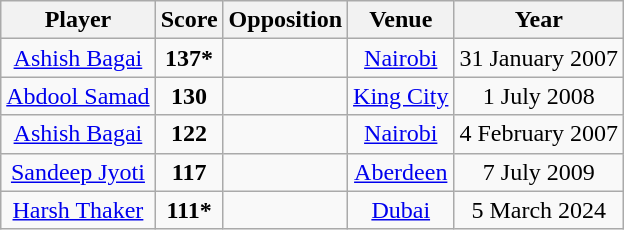<table class="wikitable sortable" style="text-align: center;">
<tr>
<th>Player</th>
<th>Score</th>
<th>Opposition</th>
<th>Venue</th>
<th>Year</th>
</tr>
<tr>
<td><a href='#'>Ashish Bagai</a></td>
<td><strong>137*</strong></td>
<td></td>
<td><a href='#'>Nairobi</a></td>
<td>31 January 2007</td>
</tr>
<tr>
<td><a href='#'>Abdool Samad</a></td>
<td><strong>130</strong></td>
<td></td>
<td><a href='#'>King City</a></td>
<td>1 July 2008</td>
</tr>
<tr>
<td><a href='#'>Ashish Bagai</a></td>
<td><strong>122</strong></td>
<td></td>
<td><a href='#'>Nairobi</a></td>
<td>4 February 2007</td>
</tr>
<tr>
<td><a href='#'>Sandeep Jyoti</a></td>
<td><strong>117</strong></td>
<td></td>
<td><a href='#'>Aberdeen</a></td>
<td>7 July 2009</td>
</tr>
<tr>
<td><a href='#'>Harsh Thaker</a></td>
<td><strong>111*</strong></td>
<td></td>
<td><a href='#'>Dubai</a></td>
<td>5 March 2024</td>
</tr>
</table>
